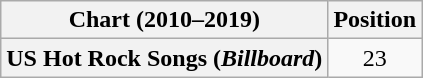<table class="wikitable plainrowheaders" style="text-align:center">
<tr>
<th scope="col">Chart (2010–2019)</th>
<th scope="col">Position</th>
</tr>
<tr>
<th scope="row">US Hot Rock Songs (<em>Billboard</em>)</th>
<td>23</td>
</tr>
</table>
